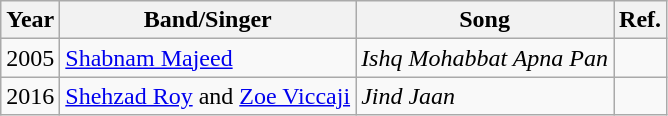<table class="wikitable sortable">
<tr>
<th>Year</th>
<th>Band/Singer</th>
<th>Song</th>
<th>Ref.</th>
</tr>
<tr>
<td>2005</td>
<td><a href='#'>Shabnam Majeed</a></td>
<td><em>Ishq Mohabbat Apna Pan</em></td>
<td></td>
</tr>
<tr>
<td>2016</td>
<td><a href='#'>Shehzad Roy</a> and <a href='#'>Zoe Viccaji</a></td>
<td><em>Jind Jaan</em></td>
<td></td>
</tr>
</table>
